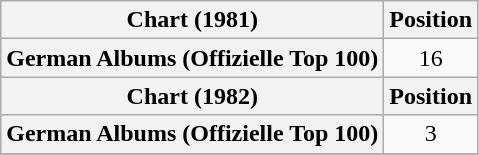<table class="wikitable plainrowheaders" style="text-align:center">
<tr>
<th scope="col">Chart (1981)</th>
<th scope="col">Position</th>
</tr>
<tr>
<th scope="row">German Albums (Offizielle Top 100)</th>
<td>16</td>
</tr>
<tr>
<th scope="col">Chart (1982)</th>
<th scope="col">Position</th>
</tr>
<tr>
<th scope="row">German Albums (Offizielle Top 100)</th>
<td>3</td>
</tr>
<tr>
</tr>
</table>
